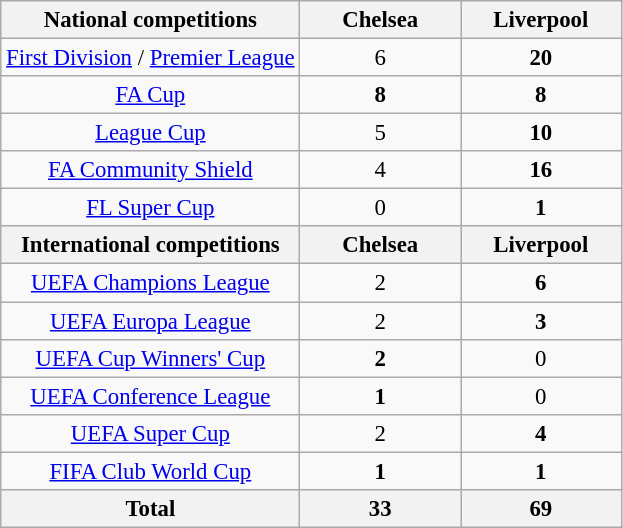<table class="wikitable" style="text-align:center;font-size:95%">
<tr>
<th>National competitions</th>
<th style="width:100px;">Chelsea</th>
<th style="width:100px;">Liverpool</th>
</tr>
<tr>
<td><a href='#'>First Division</a> / <a href='#'>Premier League</a></td>
<td>6</td>
<td><strong>20</strong></td>
</tr>
<tr>
<td><a href='#'>FA Cup</a></td>
<td><strong>8</strong></td>
<td><strong>8</strong></td>
</tr>
<tr>
<td><a href='#'>League Cup</a></td>
<td>5</td>
<td><strong>10</strong></td>
</tr>
<tr>
<td><a href='#'>FA Community Shield</a></td>
<td>4</td>
<td><strong>16</strong></td>
</tr>
<tr>
<td><a href='#'>FL Super Cup</a></td>
<td>0</td>
<td><strong>1</strong></td>
</tr>
<tr>
<th>International competitions</th>
<th style="width:100px;">Chelsea</th>
<th style="width:100px;">Liverpool</th>
</tr>
<tr>
<td><a href='#'>UEFA Champions League</a></td>
<td>2</td>
<td><strong>6</strong></td>
</tr>
<tr>
<td><a href='#'>UEFA Europa League</a></td>
<td>2</td>
<td><strong>3</strong></td>
</tr>
<tr>
<td><a href='#'>UEFA Cup Winners' Cup</a></td>
<td><strong>2</strong></td>
<td>0</td>
</tr>
<tr>
<td><a href='#'>UEFA Conference League</a></td>
<td><strong>1</strong></td>
<td>0</td>
</tr>
<tr>
<td><a href='#'>UEFA Super Cup</a></td>
<td>2</td>
<td><strong>4</strong></td>
</tr>
<tr>
<td><a href='#'>FIFA Club World Cup</a></td>
<td><strong>1</strong></td>
<td><strong>1</strong></td>
</tr>
<tr>
<th>Total</th>
<th>33</th>
<th>69</th>
</tr>
</table>
